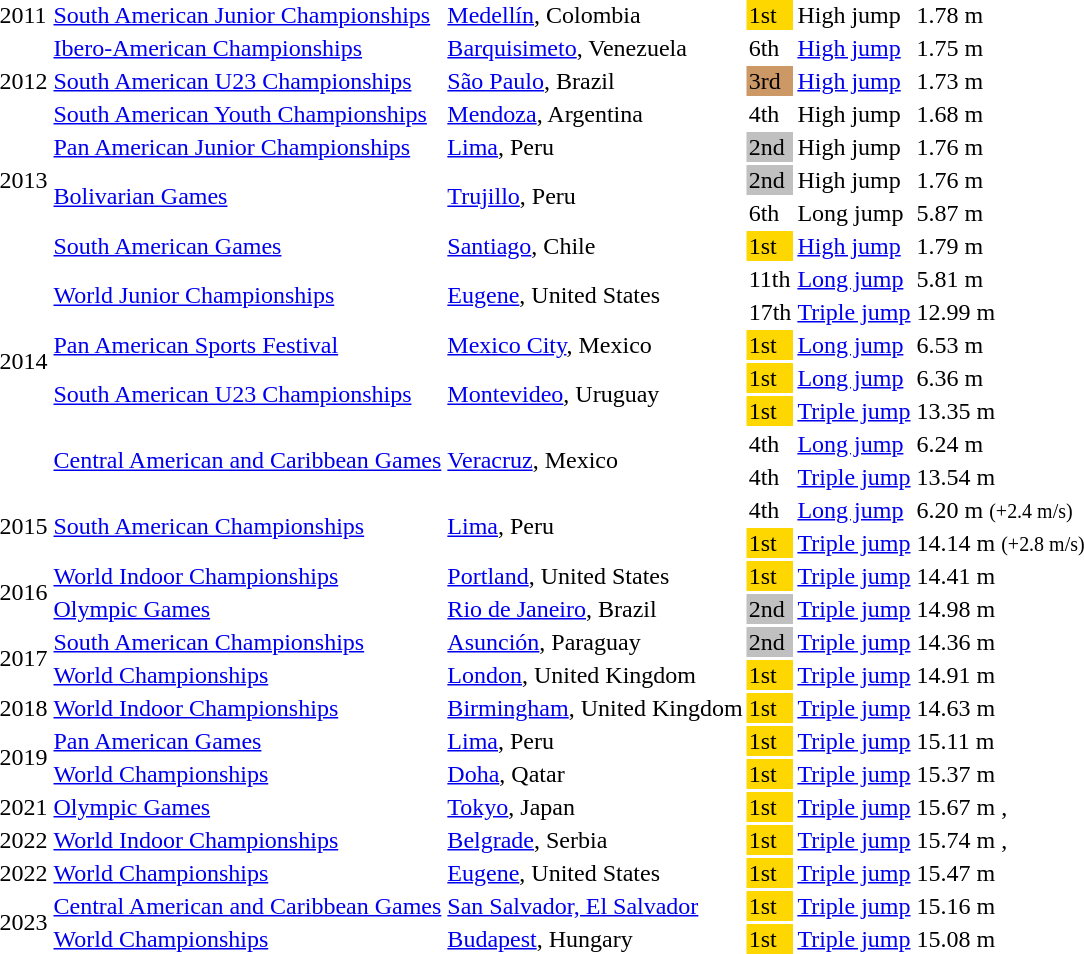<table>
<tr>
<td>2011</td>
<td><a href='#'>South American Junior Championships</a></td>
<td><a href='#'>Medellín</a>, Colombia</td>
<td bgcolor=gold>1st</td>
<td>High jump</td>
<td>1.78 m</td>
</tr>
<tr>
<td rowspan=3>2012</td>
<td><a href='#'>Ibero-American Championships</a></td>
<td><a href='#'>Barquisimeto</a>, Venezuela</td>
<td>6th</td>
<td><a href='#'>High jump</a></td>
<td>1.75 m</td>
</tr>
<tr>
<td><a href='#'>South American U23 Championships</a></td>
<td><a href='#'>São Paulo</a>, Brazil</td>
<td bgcolor=cc9966>3rd</td>
<td><a href='#'>High jump</a></td>
<td>1.73 m</td>
</tr>
<tr>
<td><a href='#'>South American Youth Championships</a></td>
<td><a href='#'>Mendoza</a>, Argentina</td>
<td>4th</td>
<td>High jump</td>
<td>1.68 m</td>
</tr>
<tr>
<td rowspan=3>2013</td>
<td><a href='#'>Pan American Junior Championships</a></td>
<td><a href='#'>Lima</a>, Peru</td>
<td bgcolor=silver>2nd</td>
<td>High jump</td>
<td>1.76 m</td>
</tr>
<tr>
<td rowspan=2><a href='#'>Bolivarian Games</a></td>
<td rowspan=2><a href='#'>Trujillo</a>, Peru</td>
<td bgcolor=silver>2nd</td>
<td>High jump</td>
<td>1.76 m</td>
</tr>
<tr>
<td>6th</td>
<td>Long jump</td>
<td>5.87 m</td>
</tr>
<tr>
<td rowspan=8>2014</td>
<td><a href='#'>South American Games</a></td>
<td><a href='#'>Santiago</a>, Chile</td>
<td bgcolor=gold>1st</td>
<td><a href='#'>High jump</a></td>
<td>1.79 m</td>
</tr>
<tr>
<td rowspan=2><a href='#'>World Junior Championships</a></td>
<td rowspan=2><a href='#'>Eugene</a>, United States</td>
<td>11th</td>
<td><a href='#'>Long jump</a></td>
<td>5.81 m</td>
</tr>
<tr>
<td>17th</td>
<td><a href='#'>Triple jump</a></td>
<td>12.99 m</td>
</tr>
<tr>
<td><a href='#'>Pan American Sports Festival</a></td>
<td><a href='#'>Mexico City</a>, Mexico</td>
<td bgcolor=gold>1st</td>
<td><a href='#'>Long jump</a></td>
<td>6.53 m </td>
</tr>
<tr>
<td rowspan=2><a href='#'>South American U23 Championships</a></td>
<td rowspan=2><a href='#'>Montevideo</a>, Uruguay</td>
<td bgcolor=gold>1st</td>
<td><a href='#'>Long jump</a></td>
<td>6.36 m </td>
</tr>
<tr>
<td bgcolor=gold>1st</td>
<td><a href='#'>Triple jump</a></td>
<td>13.35 m</td>
</tr>
<tr>
<td rowspan=2><a href='#'>Central American and Caribbean Games</a></td>
<td rowspan=2><a href='#'>Veracruz</a>, Mexico</td>
<td>4th</td>
<td><a href='#'>Long jump</a></td>
<td>6.24 m</td>
</tr>
<tr>
<td>4th</td>
<td><a href='#'>Triple jump</a></td>
<td>13.54 m</td>
</tr>
<tr>
<td rowspan=2>2015</td>
<td rowspan=2><a href='#'>South American Championships</a></td>
<td rowspan=2><a href='#'>Lima</a>, Peru</td>
<td>4th</td>
<td><a href='#'>Long jump</a></td>
<td>6.20 m  <small>(+2.4 m/s)</small></td>
</tr>
<tr>
<td bgcolor=gold>1st</td>
<td><a href='#'>Triple jump</a></td>
<td>14.14 m  <small>(+2.8 m/s)</small></td>
</tr>
<tr>
<td rowspan=2>2016</td>
<td><a href='#'>World Indoor Championships</a></td>
<td><a href='#'>Portland</a>, United States</td>
<td bgcolor=gold>1st</td>
<td><a href='#'>Triple jump</a></td>
<td>14.41 m</td>
</tr>
<tr>
<td><a href='#'>Olympic Games</a></td>
<td><a href='#'>Rio de Janeiro</a>, Brazil</td>
<td bgcolor=silver>2nd</td>
<td><a href='#'>Triple jump</a></td>
<td>14.98 m</td>
</tr>
<tr>
<td rowspan=2>2017</td>
<td><a href='#'>South American Championships</a></td>
<td><a href='#'>Asunción</a>, Paraguay</td>
<td bgcolor=silver>2nd</td>
<td><a href='#'>Triple jump</a></td>
<td>14.36 m</td>
</tr>
<tr>
<td><a href='#'>World Championships</a></td>
<td><a href='#'>London</a>, United Kingdom</td>
<td bgcolor=gold>1st</td>
<td><a href='#'>Triple jump</a></td>
<td>14.91 m</td>
</tr>
<tr>
<td>2018</td>
<td><a href='#'>World Indoor Championships</a></td>
<td><a href='#'>Birmingham</a>, United Kingdom</td>
<td bgcolor=gold>1st</td>
<td><a href='#'>Triple jump</a></td>
<td>14.63 m</td>
</tr>
<tr>
<td rowspan=2>2019</td>
<td><a href='#'>Pan American Games</a></td>
<td><a href='#'>Lima</a>, Peru</td>
<td bgcolor=gold>1st</td>
<td><a href='#'>Triple jump</a></td>
<td>15.11 m</td>
</tr>
<tr>
<td><a href='#'>World Championships</a></td>
<td><a href='#'>Doha</a>, Qatar</td>
<td bgcolor=gold>1st</td>
<td><a href='#'>Triple jump</a></td>
<td>15.37 m</td>
</tr>
<tr>
<td>2021</td>
<td><a href='#'>Olympic Games</a></td>
<td><a href='#'>Tokyo</a>, Japan</td>
<td bgcolor=gold>1st</td>
<td><a href='#'>Triple jump</a></td>
<td>15.67 m , </td>
</tr>
<tr>
<td>2022</td>
<td><a href='#'>World Indoor Championships</a></td>
<td><a href='#'>Belgrade</a>, Serbia</td>
<td bgcolor=gold>1st</td>
<td><a href='#'>Triple jump</a></td>
<td>15.74 m , </td>
</tr>
<tr>
<td>2022</td>
<td><a href='#'>World Championships</a></td>
<td><a href='#'>Eugene</a>, United States</td>
<td bgcolor=gold>1st</td>
<td><a href='#'>Triple jump</a></td>
<td>15.47 m</td>
</tr>
<tr>
<td rowspan=2>2023</td>
<td><a href='#'>Central American and Caribbean Games</a></td>
<td><a href='#'>San Salvador, El Salvador</a></td>
<td bgcolor=gold>1st</td>
<td><a href='#'>Triple jump</a></td>
<td>15.16 m</td>
</tr>
<tr>
<td><a href='#'>World Championships</a></td>
<td><a href='#'>Budapest</a>, Hungary</td>
<td bgcolor=gold>1st</td>
<td><a href='#'>Triple jump</a></td>
<td>15.08 m</td>
</tr>
</table>
